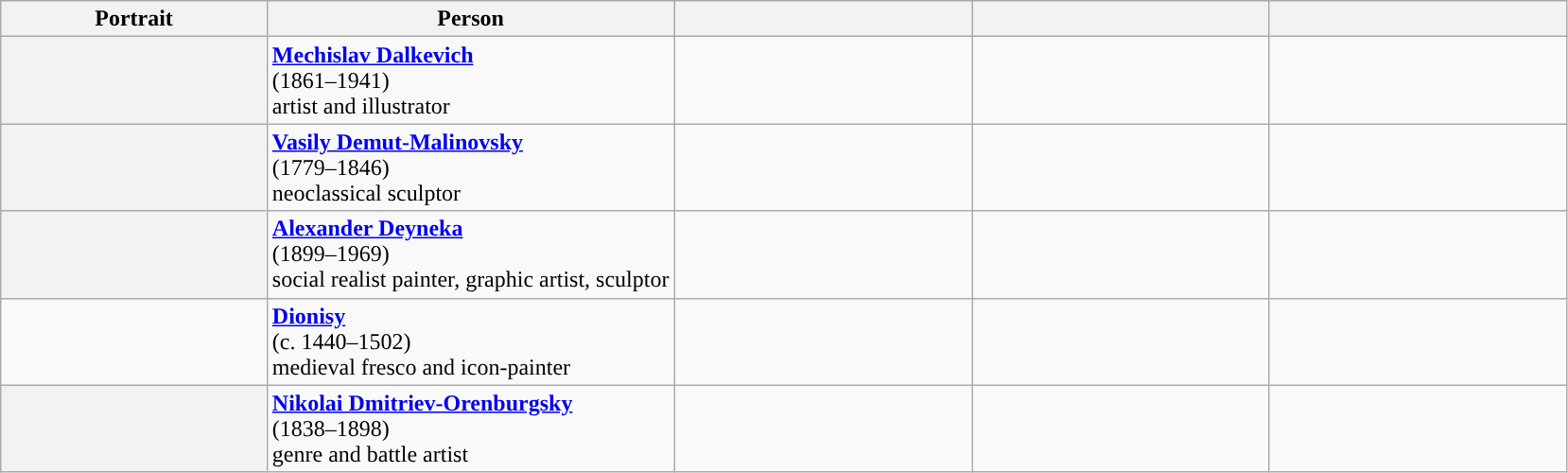<table class="wikitable">
<tr ">
<th scope="col" style="width:17%;">Portrait</th>
<th scope="col" style="width:26%;">Person</th>
<th scope="col" style="width:19%;"></th>
<th scope="col" style="width:19%;"></th>
<th scope="col" style="width:19%;"></th>
</tr>
<tr>
<th scope="row" style="text-align:center;"></th>
<td><strong><a href='#'>Mechislav Dalkevich</a></strong><br>(1861–1941)<br>artist and illustrator</td>
<td></td>
<td></td>
<td></td>
</tr>
<tr>
<th scope="row" style="text-align:center;"></th>
<td><strong><a href='#'>Vasily Demut-Malinovsky</a></strong><br>(1779–1846)<br>neoclassical sculptor</td>
<td></td>
<td></td>
<td></td>
</tr>
<tr>
<th scope="row" style="text-align:center;"></th>
<td><strong><a href='#'>Alexander Deyneka</a></strong><br>(1899–1969)<br>social realist painter, graphic artist, sculptor</td>
<td></td>
<td></td>
<td></td>
</tr>
<tr>
<td></td>
<td><strong><a href='#'>Dionisy</a></strong><br>(c. 1440–1502)<br>medieval fresco and icon-painter</td>
<td></td>
<td></td>
<td></td>
</tr>
<tr>
<th scope="row" style="text-align:center;"></th>
<td><strong><a href='#'>Nikolai Dmitriev-Orenburgsky</a></strong><br>(1838–1898)<br>genre and battle artist<br></td>
<td></td>
<td></td>
<td></td>
</tr>
</table>
